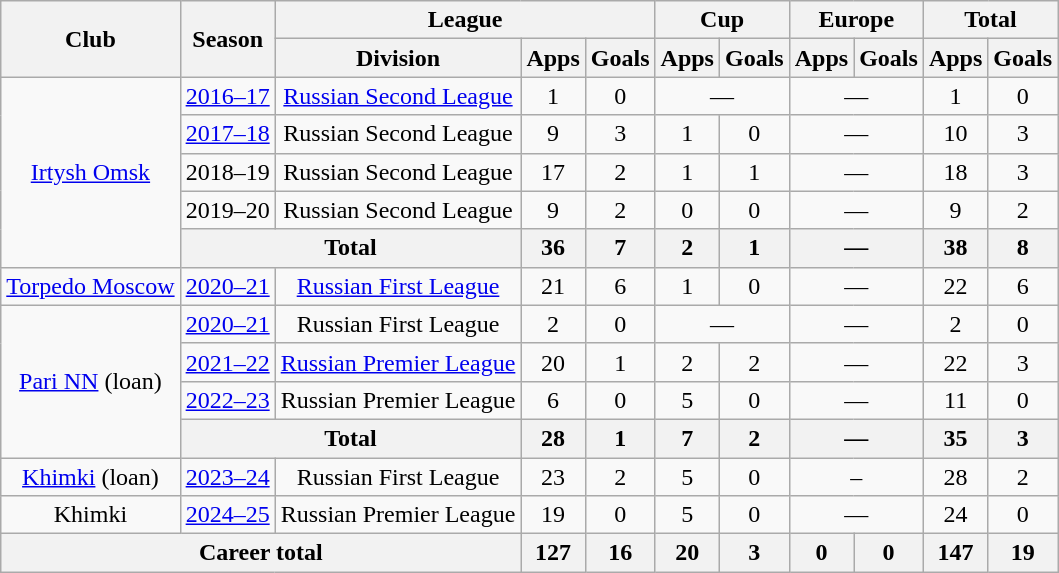<table class="wikitable" style="text-align: center;">
<tr>
<th rowspan="2">Club</th>
<th rowspan="2">Season</th>
<th colspan="3">League</th>
<th colspan="2">Cup</th>
<th colspan="2">Europe</th>
<th colspan="2">Total</th>
</tr>
<tr>
<th>Division</th>
<th>Apps</th>
<th>Goals</th>
<th>Apps</th>
<th>Goals</th>
<th>Apps</th>
<th>Goals</th>
<th>Apps</th>
<th>Goals</th>
</tr>
<tr>
<td rowspan="5"><a href='#'>Irtysh Omsk</a></td>
<td><a href='#'>2016–17</a></td>
<td><a href='#'>Russian Second League</a></td>
<td>1</td>
<td>0</td>
<td colspan="2">—</td>
<td colspan="2">—</td>
<td>1</td>
<td>0</td>
</tr>
<tr>
<td><a href='#'>2017–18</a></td>
<td>Russian Second League</td>
<td>9</td>
<td>3</td>
<td>1</td>
<td>0</td>
<td colspan="2">—</td>
<td>10</td>
<td>3</td>
</tr>
<tr>
<td>2018–19</td>
<td>Russian Second League</td>
<td>17</td>
<td>2</td>
<td>1</td>
<td>1</td>
<td colspan="2">—</td>
<td>18</td>
<td>3</td>
</tr>
<tr>
<td>2019–20</td>
<td>Russian Second League</td>
<td>9</td>
<td>2</td>
<td>0</td>
<td>0</td>
<td colspan="2">—</td>
<td>9</td>
<td>2</td>
</tr>
<tr>
<th colspan=2>Total</th>
<th>36</th>
<th>7</th>
<th>2</th>
<th>1</th>
<th colspan="2">—</th>
<th>38</th>
<th>8</th>
</tr>
<tr>
<td><a href='#'>Torpedo Moscow</a></td>
<td><a href='#'>2020–21</a></td>
<td><a href='#'>Russian First League</a></td>
<td>21</td>
<td>6</td>
<td>1</td>
<td>0</td>
<td colspan="2">—</td>
<td>22</td>
<td>6</td>
</tr>
<tr>
<td rowspan="4"><a href='#'>Pari NN</a> (loan)</td>
<td><a href='#'>2020–21</a></td>
<td>Russian First League</td>
<td>2</td>
<td>0</td>
<td colspan="2">—</td>
<td colspan="2">—</td>
<td>2</td>
<td>0</td>
</tr>
<tr>
<td><a href='#'>2021–22</a></td>
<td><a href='#'>Russian Premier League</a></td>
<td>20</td>
<td>1</td>
<td>2</td>
<td>2</td>
<td colspan="2">—</td>
<td>22</td>
<td>3</td>
</tr>
<tr>
<td><a href='#'>2022–23</a></td>
<td>Russian Premier League</td>
<td>6</td>
<td>0</td>
<td>5</td>
<td>0</td>
<td colspan="2">—</td>
<td>11</td>
<td>0</td>
</tr>
<tr>
<th colspan="2">Total</th>
<th>28</th>
<th>1</th>
<th>7</th>
<th>2</th>
<th colspan="2">—</th>
<th>35</th>
<th>3</th>
</tr>
<tr>
<td><a href='#'>Khimki</a> (loan)</td>
<td><a href='#'>2023–24</a></td>
<td>Russian First League</td>
<td>23</td>
<td>2</td>
<td>5</td>
<td>0</td>
<td colspan=2>–</td>
<td>28</td>
<td>2</td>
</tr>
<tr>
<td>Khimki</td>
<td><a href='#'>2024–25</a></td>
<td>Russian Premier League</td>
<td>19</td>
<td>0</td>
<td>5</td>
<td>0</td>
<td colspan="2">—</td>
<td>24</td>
<td>0</td>
</tr>
<tr>
<th colspan="3">Career total</th>
<th>127</th>
<th>16</th>
<th>20</th>
<th>3</th>
<th>0</th>
<th>0</th>
<th>147</th>
<th>19</th>
</tr>
</table>
